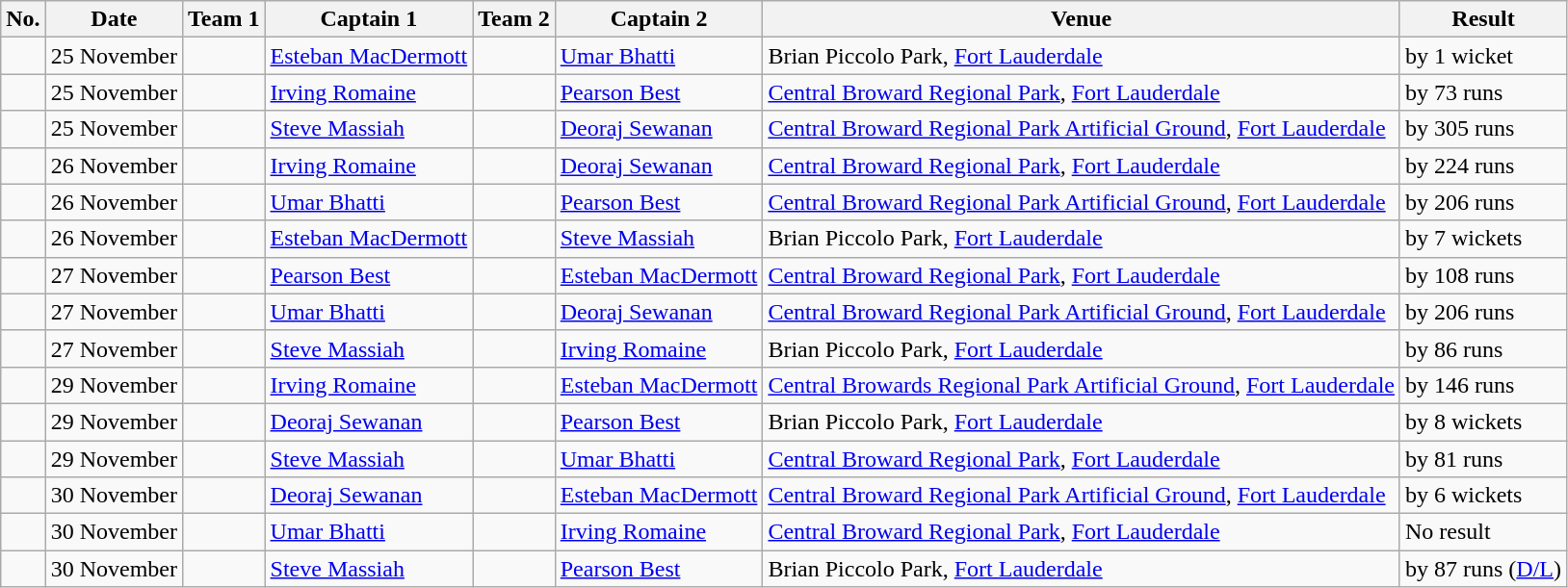<table class="wikitable">
<tr>
<th>No.</th>
<th>Date</th>
<th>Team 1</th>
<th>Captain 1</th>
<th>Team 2</th>
<th>Captain 2</th>
<th>Venue</th>
<th>Result</th>
</tr>
<tr>
<td></td>
<td>25 November</td>
<td></td>
<td><a href='#'>Esteban MacDermott</a></td>
<td></td>
<td><a href='#'>Umar Bhatti</a></td>
<td>Brian Piccolo Park, <a href='#'>Fort Lauderdale</a></td>
<td> by 1 wicket</td>
</tr>
<tr>
<td></td>
<td>25 November</td>
<td></td>
<td><a href='#'>Irving Romaine</a></td>
<td></td>
<td><a href='#'>Pearson Best</a></td>
<td><a href='#'>Central Broward Regional Park</a>, <a href='#'>Fort Lauderdale</a></td>
<td> by 73 runs</td>
</tr>
<tr>
<td></td>
<td>25 November</td>
<td></td>
<td><a href='#'>Steve Massiah</a></td>
<td></td>
<td><a href='#'>Deoraj Sewanan</a></td>
<td><a href='#'>Central Broward Regional Park Artificial Ground</a>, <a href='#'>Fort Lauderdale</a></td>
<td> by 305 runs</td>
</tr>
<tr>
<td></td>
<td>26 November</td>
<td></td>
<td><a href='#'>Irving Romaine</a></td>
<td></td>
<td><a href='#'>Deoraj Sewanan</a></td>
<td><a href='#'>Central Broward Regional Park</a>, <a href='#'>Fort Lauderdale</a></td>
<td> by 224 runs</td>
</tr>
<tr>
<td></td>
<td>26 November</td>
<td></td>
<td><a href='#'>Umar Bhatti</a></td>
<td></td>
<td><a href='#'>Pearson Best</a></td>
<td><a href='#'>Central Broward Regional Park Artificial Ground</a>, <a href='#'>Fort Lauderdale</a></td>
<td> by 206 runs</td>
</tr>
<tr>
<td></td>
<td>26 November</td>
<td></td>
<td><a href='#'>Esteban MacDermott</a></td>
<td></td>
<td><a href='#'>Steve Massiah</a></td>
<td>Brian Piccolo Park, <a href='#'>Fort Lauderdale</a></td>
<td> by 7 wickets</td>
</tr>
<tr>
<td></td>
<td>27 November</td>
<td></td>
<td><a href='#'>Pearson Best</a></td>
<td></td>
<td><a href='#'>Esteban MacDermott</a></td>
<td><a href='#'>Central Broward Regional Park</a>, <a href='#'>Fort Lauderdale</a></td>
<td> by 108 runs</td>
</tr>
<tr>
<td></td>
<td>27 November</td>
<td></td>
<td><a href='#'>Umar Bhatti</a></td>
<td></td>
<td><a href='#'>Deoraj Sewanan</a></td>
<td><a href='#'>Central Broward Regional Park Artificial Ground</a>, <a href='#'>Fort Lauderdale</a></td>
<td> by 206 runs</td>
</tr>
<tr>
<td></td>
<td>27 November</td>
<td></td>
<td><a href='#'>Steve Massiah</a></td>
<td></td>
<td><a href='#'>Irving Romaine</a></td>
<td>Brian Piccolo Park, <a href='#'>Fort Lauderdale</a></td>
<td> by 86 runs</td>
</tr>
<tr>
<td></td>
<td>29 November</td>
<td></td>
<td><a href='#'>Irving Romaine</a></td>
<td></td>
<td><a href='#'>Esteban MacDermott</a></td>
<td><a href='#'>Central Browards Regional Park Artificial Ground</a>, <a href='#'>Fort Lauderdale</a></td>
<td> by 146 runs</td>
</tr>
<tr>
<td></td>
<td>29 November</td>
<td></td>
<td><a href='#'>Deoraj Sewanan</a></td>
<td></td>
<td><a href='#'>Pearson Best</a></td>
<td>Brian Piccolo Park, <a href='#'>Fort Lauderdale</a></td>
<td> by 8 wickets</td>
</tr>
<tr>
<td></td>
<td>29 November</td>
<td></td>
<td><a href='#'>Steve Massiah</a></td>
<td></td>
<td><a href='#'>Umar Bhatti</a></td>
<td><a href='#'>Central Broward Regional Park</a>, <a href='#'>Fort Lauderdale</a></td>
<td> by 81 runs</td>
</tr>
<tr>
<td></td>
<td>30 November</td>
<td></td>
<td><a href='#'>Deoraj Sewanan</a></td>
<td></td>
<td><a href='#'>Esteban MacDermott</a></td>
<td><a href='#'>Central Broward Regional Park Artificial Ground</a>, <a href='#'>Fort Lauderdale</a></td>
<td> by 6 wickets</td>
</tr>
<tr>
<td></td>
<td>30 November</td>
<td></td>
<td><a href='#'>Umar Bhatti</a></td>
<td></td>
<td><a href='#'>Irving Romaine</a></td>
<td><a href='#'>Central Broward Regional Park</a>, <a href='#'>Fort Lauderdale</a></td>
<td>No result</td>
</tr>
<tr>
<td></td>
<td>30 November</td>
<td></td>
<td><a href='#'>Steve Massiah</a></td>
<td></td>
<td><a href='#'>Pearson Best</a></td>
<td>Brian Piccolo Park, <a href='#'>Fort Lauderdale</a></td>
<td> by 87 runs (<a href='#'>D/L</a>)</td>
</tr>
</table>
